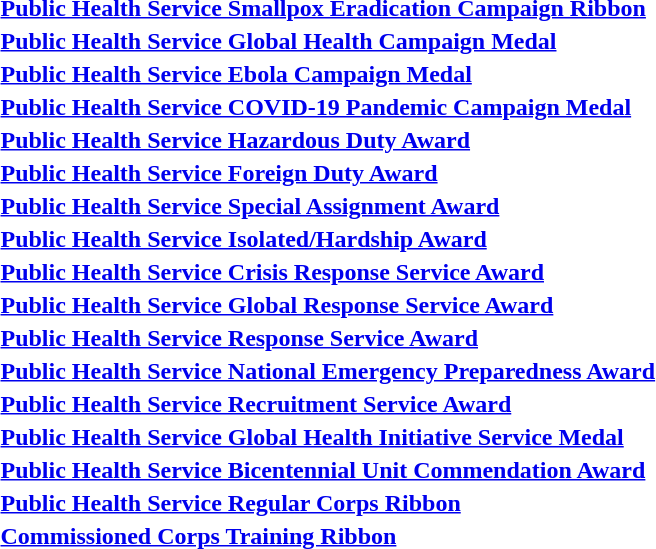<table>
<tr>
<td></td>
<td><strong><a href='#'>Public Health Service Smallpox Eradication Campaign Ribbon</a></strong></td>
</tr>
<tr>
<td></td>
<td><strong><a href='#'>Public Health Service Global Health Campaign Medal</a></strong></td>
</tr>
<tr>
<td></td>
<td><strong><a href='#'>Public Health Service Ebola Campaign Medal</a></strong></td>
</tr>
<tr>
<td></td>
<td><strong><a href='#'>Public Health Service COVID-19 Pandemic Campaign Medal</a></strong></td>
</tr>
<tr>
<td></td>
<td><strong><a href='#'>Public Health Service Hazardous Duty Award</a></strong></td>
</tr>
<tr>
<td></td>
<td><strong><a href='#'>Public Health Service Foreign Duty Award</a></strong></td>
</tr>
<tr>
<td></td>
<td><strong><a href='#'>Public Health Service Special Assignment Award</a></strong></td>
</tr>
<tr>
<td></td>
<td><strong><a href='#'>Public Health Service Isolated/Hardship Award</a></strong></td>
</tr>
<tr>
<td></td>
<td><strong><a href='#'>Public Health Service Crisis Response Service Award</a></strong></td>
</tr>
<tr>
<td></td>
<td><strong><a href='#'>Public Health Service Global Response Service Award</a></strong></td>
</tr>
<tr>
<td></td>
<td><strong><a href='#'>Public Health Service Response Service Award</a></strong></td>
</tr>
<tr>
<td></td>
<td><strong><a href='#'>Public Health Service National Emergency Preparedness Award</a></strong></td>
</tr>
<tr>
<td></td>
<td><strong><a href='#'>Public Health Service Recruitment Service Award</a></strong> </td>
</tr>
<tr>
<td></td>
<td><strong><a href='#'>Public Health Service Global Health Initiative Service Medal</a></strong></td>
</tr>
<tr>
<td></td>
<td><strong><a href='#'>Public Health Service Bicentennial Unit Commendation Award</a></strong></td>
</tr>
<tr>
<td></td>
<td><strong><a href='#'>Public Health Service Regular Corps Ribbon</a></strong></td>
</tr>
<tr>
<td></td>
<td><strong><a href='#'>Commissioned Corps Training Ribbon</a></strong></td>
</tr>
</table>
